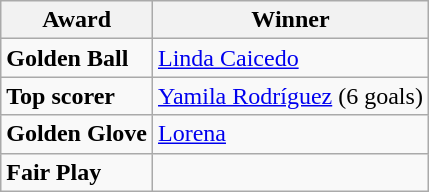<table class="wikitable">
<tr>
<th>Award</th>
<th>Winner</th>
</tr>
<tr>
<td><strong>Golden Ball</strong></td>
<td> <a href='#'>Linda Caicedo</a></td>
</tr>
<tr>
<td><strong>Top scorer</strong></td>
<td> <a href='#'>Yamila Rodríguez</a> (6 goals)</td>
</tr>
<tr>
<td><strong>Golden Glove</strong></td>
<td> <a href='#'>Lorena</a></td>
</tr>
<tr>
<td><strong>Fair Play</strong></td>
<td></td>
</tr>
</table>
